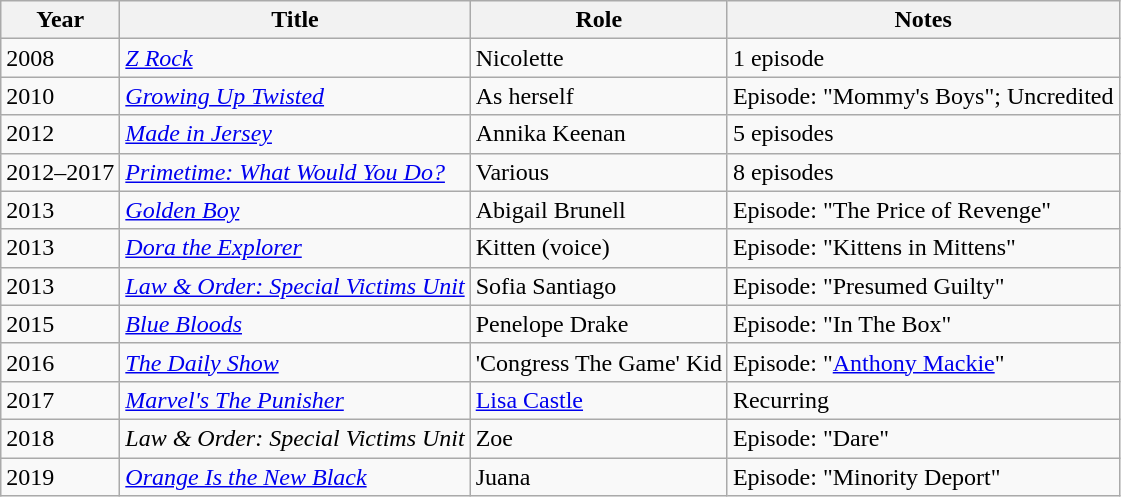<table class="wikitable sortable">
<tr>
<th>Year</th>
<th>Title</th>
<th>Role</th>
<th class="unsortable">Notes</th>
</tr>
<tr>
<td>2008</td>
<td><em><a href='#'>Z Rock</a></em></td>
<td>Nicolette</td>
<td>1 episode</td>
</tr>
<tr>
<td>2010</td>
<td><em><a href='#'>Growing Up Twisted</a></em></td>
<td>As herself</td>
<td>Episode: "Mommy's Boys"; Uncredited</td>
</tr>
<tr>
<td>2012</td>
<td><em><a href='#'>Made in Jersey</a></em></td>
<td>Annika Keenan</td>
<td>5 episodes</td>
</tr>
<tr>
<td>2012–2017</td>
<td><em><a href='#'>Primetime: What Would You Do?</a></em></td>
<td>Various</td>
<td>8 episodes</td>
</tr>
<tr>
<td>2013</td>
<td><em><a href='#'>Golden Boy</a></em></td>
<td>Abigail Brunell</td>
<td>Episode: "The Price of Revenge"</td>
</tr>
<tr>
<td>2013</td>
<td><em><a href='#'>Dora the Explorer</a></em></td>
<td>Kitten (voice)</td>
<td>Episode: "Kittens in Mittens"</td>
</tr>
<tr>
<td>2013</td>
<td><em><a href='#'>Law & Order: Special Victims Unit</a></em></td>
<td>Sofia Santiago</td>
<td>Episode: "Presumed Guilty"</td>
</tr>
<tr>
<td>2015</td>
<td><em><a href='#'>Blue Bloods</a></em></td>
<td>Penelope Drake</td>
<td>Episode: "In The Box"</td>
</tr>
<tr>
<td>2016</td>
<td><em><a href='#'>The Daily Show</a></em></td>
<td>'Congress The Game' Kid</td>
<td>Episode: "<a href='#'>Anthony Mackie</a>"</td>
</tr>
<tr>
<td>2017</td>
<td><em><a href='#'>Marvel's The Punisher</a></em></td>
<td><a href='#'>Lisa Castle</a></td>
<td>Recurring</td>
</tr>
<tr>
<td>2018</td>
<td><em>Law & Order: Special Victims Unit</em></td>
<td>Zoe</td>
<td>Episode: "Dare"</td>
</tr>
<tr>
<td>2019</td>
<td><em><a href='#'>Orange Is the New Black</a></em></td>
<td>Juana</td>
<td>Episode: "Minority Deport"</td>
</tr>
</table>
